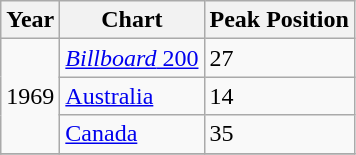<table class="wikitable">
<tr>
<th align="left">Year</th>
<th align="left">Chart</th>
<th align="left">Peak Position</th>
</tr>
<tr>
<td rowspan="3">1969</td>
<td align="left"><a href='#'><em>Billboard</em> 200</a></td>
<td align="left">27</td>
</tr>
<tr>
<td align="left"><a href='#'>Australia</a></td>
<td align="left">14</td>
</tr>
<tr>
<td align="left"><a href='#'>Canada</a></td>
<td align="left">35</td>
</tr>
<tr>
</tr>
</table>
